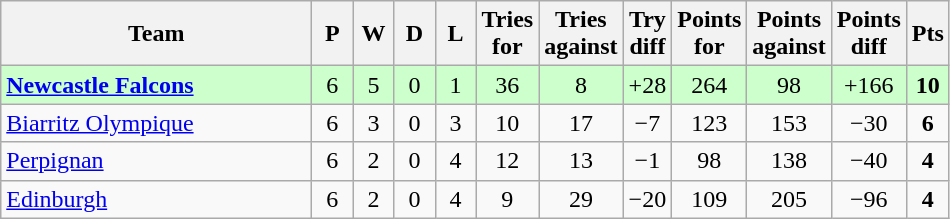<table class="wikitable" style="text-align: center;">
<tr>
<th width="200">Team</th>
<th width="20">P</th>
<th width="20">W</th>
<th width="20">D</th>
<th width="20">L</th>
<th width="20">Tries for</th>
<th width="20">Tries against</th>
<th width="20">Try diff</th>
<th width="20">Points for</th>
<th width="20">Points against</th>
<th width="25">Points diff</th>
<th width="20">Pts</th>
</tr>
<tr bgcolor="#ccffcc">
<td align="left"> <strong><a href='#'>Newcastle Falcons</a></strong></td>
<td>6</td>
<td>5</td>
<td>0</td>
<td>1</td>
<td>36</td>
<td>8</td>
<td>+28</td>
<td>264</td>
<td>98</td>
<td>+166</td>
<td><strong>10</strong></td>
</tr>
<tr>
<td align="left"> <a href='#'>Biarritz Olympique</a></td>
<td>6</td>
<td>3</td>
<td>0</td>
<td>3</td>
<td>10</td>
<td>17</td>
<td>−7</td>
<td>123</td>
<td>153</td>
<td>−30</td>
<td><strong>6</strong></td>
</tr>
<tr>
<td align="left"> <a href='#'>Perpignan</a></td>
<td>6</td>
<td>2</td>
<td>0</td>
<td>4</td>
<td>12</td>
<td>13</td>
<td>−1</td>
<td>98</td>
<td>138</td>
<td>−40</td>
<td><strong>4</strong></td>
</tr>
<tr>
<td align="left"> <a href='#'>Edinburgh</a></td>
<td>6</td>
<td>2</td>
<td>0</td>
<td>4</td>
<td>9</td>
<td>29</td>
<td>−20</td>
<td>109</td>
<td>205</td>
<td>−96</td>
<td><strong>4</strong></td>
</tr>
</table>
